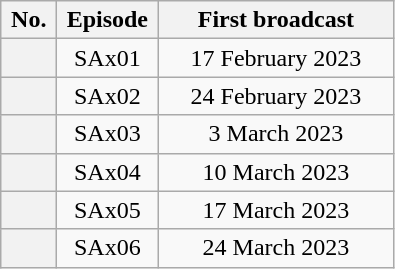<table class="wikitable plainrowheaders"  style="text-align:center;">
<tr>
<th scope"col" style="width:30px;">No.</th>
<th scope"col" style="width:60px;">Episode</th>
<th scope"col" style="width:150px;">First broadcast</th>
</tr>
<tr style="background:;">
<th scope="row"></th>
<td>SAx01</td>
<td>17 February 2023</td>
</tr>
<tr style="background:;">
<th scope="row"></th>
<td>SAx02</td>
<td>24 February 2023</td>
</tr>
<tr style="background:;">
<th scope="row"></th>
<td>SAx03</td>
<td>3 March 2023</td>
</tr>
<tr style="background:;">
<th scope="row"></th>
<td>SAx04</td>
<td>10 March 2023</td>
</tr>
<tr style="background:;">
<th scope="row"></th>
<td>SAx05</td>
<td>17 March 2023</td>
</tr>
<tr style="background:;">
<th scope="row"></th>
<td>SAx06</td>
<td>24 March 2023</td>
</tr>
</table>
